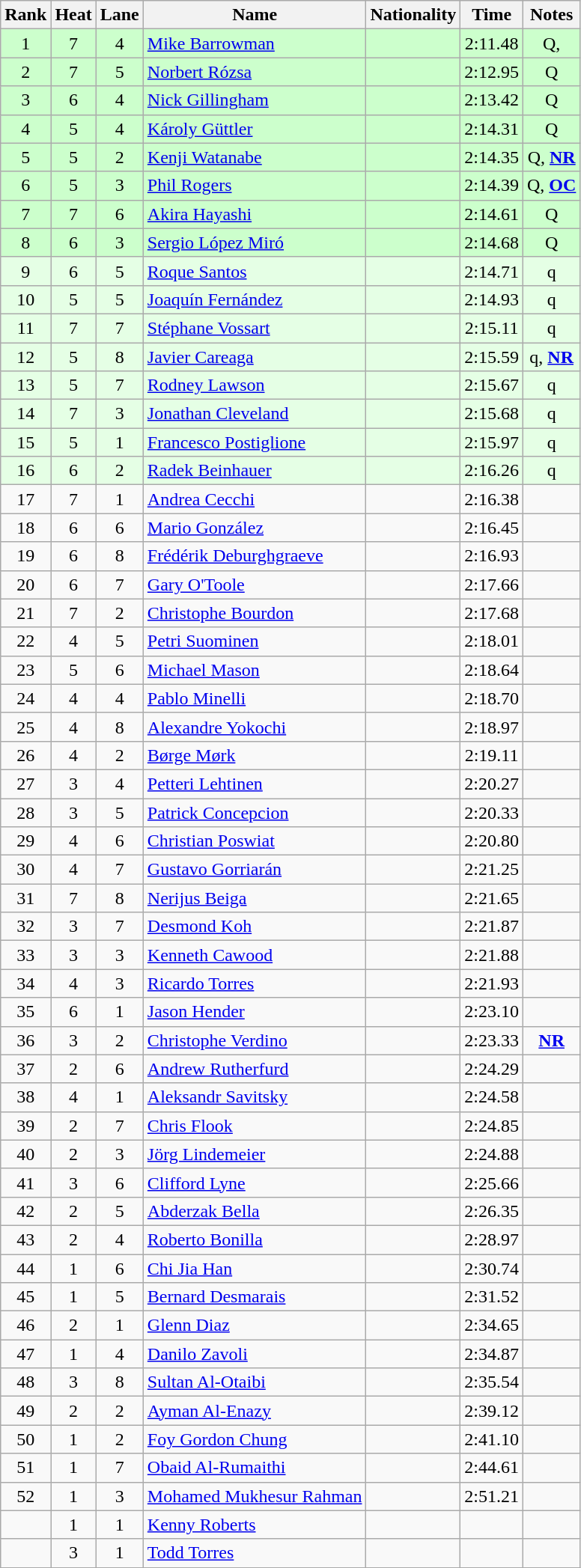<table class="wikitable sortable" style="text-align:center">
<tr>
<th>Rank</th>
<th>Heat</th>
<th>Lane</th>
<th>Name</th>
<th>Nationality</th>
<th>Time</th>
<th>Notes</th>
</tr>
<tr bgcolor=#cfc>
<td>1</td>
<td>7</td>
<td>4</td>
<td align=left><a href='#'>Mike Barrowman</a></td>
<td align=left></td>
<td>2:11.48</td>
<td>Q, </td>
</tr>
<tr bgcolor=#cfc>
<td>2</td>
<td>7</td>
<td>5</td>
<td align=left><a href='#'>Norbert Rózsa</a></td>
<td align=left></td>
<td>2:12.95</td>
<td>Q</td>
</tr>
<tr bgcolor=#cfc>
<td>3</td>
<td>6</td>
<td>4</td>
<td align=left><a href='#'>Nick Gillingham</a></td>
<td align=left></td>
<td>2:13.42</td>
<td>Q</td>
</tr>
<tr bgcolor=#cfc>
<td>4</td>
<td>5</td>
<td>4</td>
<td align=left><a href='#'>Károly Güttler</a></td>
<td align=left></td>
<td>2:14.31</td>
<td>Q</td>
</tr>
<tr bgcolor=#cfc>
<td>5</td>
<td>5</td>
<td>2</td>
<td align=left><a href='#'>Kenji Watanabe</a></td>
<td align=left></td>
<td>2:14.35</td>
<td>Q, <strong><a href='#'>NR</a></strong></td>
</tr>
<tr bgcolor=#cfc>
<td>6</td>
<td>5</td>
<td>3</td>
<td align=left><a href='#'>Phil Rogers</a></td>
<td align=left></td>
<td>2:14.39</td>
<td>Q, <strong><a href='#'>OC</a></strong></td>
</tr>
<tr bgcolor=#cfc>
<td>7</td>
<td>7</td>
<td>6</td>
<td align=left><a href='#'>Akira Hayashi</a></td>
<td align=left></td>
<td>2:14.61</td>
<td>Q</td>
</tr>
<tr bgcolor=#cfc>
<td>8</td>
<td>6</td>
<td>3</td>
<td align=left><a href='#'>Sergio López Miró</a></td>
<td align=left></td>
<td>2:14.68</td>
<td>Q</td>
</tr>
<tr bgcolor=e5ffe5>
<td>9</td>
<td>6</td>
<td>5</td>
<td align=left><a href='#'>Roque Santos</a></td>
<td align=left></td>
<td>2:14.71</td>
<td>q</td>
</tr>
<tr bgcolor=e5ffe5>
<td>10</td>
<td>5</td>
<td>5</td>
<td align=left><a href='#'>Joaquín Fernández</a></td>
<td align=left></td>
<td>2:14.93</td>
<td>q</td>
</tr>
<tr bgcolor=e5ffe5>
<td>11</td>
<td>7</td>
<td>7</td>
<td align=left><a href='#'>Stéphane Vossart</a></td>
<td align=left></td>
<td>2:15.11</td>
<td>q</td>
</tr>
<tr bgcolor=e5ffe5>
<td>12</td>
<td>5</td>
<td>8</td>
<td align=left><a href='#'>Javier Careaga</a></td>
<td align=left></td>
<td>2:15.59</td>
<td>q, <strong><a href='#'>NR</a></strong></td>
</tr>
<tr bgcolor=e5ffe5>
<td>13</td>
<td>5</td>
<td>7</td>
<td align=left><a href='#'>Rodney Lawson</a></td>
<td align=left></td>
<td>2:15.67</td>
<td>q</td>
</tr>
<tr bgcolor=e5ffe5>
<td>14</td>
<td>7</td>
<td>3</td>
<td align=left><a href='#'>Jonathan Cleveland</a></td>
<td align=left></td>
<td>2:15.68</td>
<td>q</td>
</tr>
<tr bgcolor=e5ffe5>
<td>15</td>
<td>5</td>
<td>1</td>
<td align=left><a href='#'>Francesco Postiglione</a></td>
<td align=left></td>
<td>2:15.97</td>
<td>q</td>
</tr>
<tr bgcolor=e5ffe5>
<td>16</td>
<td>6</td>
<td>2</td>
<td align=left><a href='#'>Radek Beinhauer</a></td>
<td align=left></td>
<td>2:16.26</td>
<td>q</td>
</tr>
<tr>
<td>17</td>
<td>7</td>
<td>1</td>
<td align=left><a href='#'>Andrea Cecchi</a></td>
<td align=left></td>
<td>2:16.38</td>
<td></td>
</tr>
<tr>
<td>18</td>
<td>6</td>
<td>6</td>
<td align=left><a href='#'>Mario González</a></td>
<td align=left></td>
<td>2:16.45</td>
<td></td>
</tr>
<tr>
<td>19</td>
<td>6</td>
<td>8</td>
<td align=left><a href='#'>Frédérik Deburghgraeve</a></td>
<td align=left></td>
<td>2:16.93</td>
<td></td>
</tr>
<tr>
<td>20</td>
<td>6</td>
<td>7</td>
<td align=left><a href='#'>Gary O'Toole</a></td>
<td align=left></td>
<td>2:17.66</td>
<td></td>
</tr>
<tr>
<td>21</td>
<td>7</td>
<td>2</td>
<td align=left><a href='#'>Christophe Bourdon</a></td>
<td align=left></td>
<td>2:17.68</td>
<td></td>
</tr>
<tr>
<td>22</td>
<td>4</td>
<td>5</td>
<td align=left><a href='#'>Petri Suominen</a></td>
<td align=left></td>
<td>2:18.01</td>
<td></td>
</tr>
<tr>
<td>23</td>
<td>5</td>
<td>6</td>
<td align=left><a href='#'>Michael Mason</a></td>
<td align=left></td>
<td>2:18.64</td>
<td></td>
</tr>
<tr>
<td>24</td>
<td>4</td>
<td>4</td>
<td align=left><a href='#'>Pablo Minelli</a></td>
<td align=left></td>
<td>2:18.70</td>
<td></td>
</tr>
<tr>
<td>25</td>
<td>4</td>
<td>8</td>
<td align=left><a href='#'>Alexandre Yokochi</a></td>
<td align=left></td>
<td>2:18.97</td>
<td></td>
</tr>
<tr>
<td>26</td>
<td>4</td>
<td>2</td>
<td align=left><a href='#'>Børge Mørk</a></td>
<td align=left></td>
<td>2:19.11</td>
<td></td>
</tr>
<tr>
<td>27</td>
<td>3</td>
<td>4</td>
<td align=left><a href='#'>Petteri Lehtinen</a></td>
<td align=left></td>
<td>2:20.27</td>
<td></td>
</tr>
<tr>
<td>28</td>
<td>3</td>
<td>5</td>
<td align=left><a href='#'>Patrick Concepcion</a></td>
<td align=left></td>
<td>2:20.33</td>
<td></td>
</tr>
<tr>
<td>29</td>
<td>4</td>
<td>6</td>
<td align=left><a href='#'>Christian Poswiat</a></td>
<td align=left></td>
<td>2:20.80</td>
<td></td>
</tr>
<tr>
<td>30</td>
<td>4</td>
<td>7</td>
<td align=left><a href='#'>Gustavo Gorriarán</a></td>
<td align=left></td>
<td>2:21.25</td>
<td></td>
</tr>
<tr>
<td>31</td>
<td>7</td>
<td>8</td>
<td align=left><a href='#'>Nerijus Beiga</a></td>
<td align=left></td>
<td>2:21.65</td>
<td></td>
</tr>
<tr>
<td>32</td>
<td>3</td>
<td>7</td>
<td align=left><a href='#'>Desmond Koh</a></td>
<td align=left></td>
<td>2:21.87</td>
<td></td>
</tr>
<tr>
<td>33</td>
<td>3</td>
<td>3</td>
<td align=left><a href='#'>Kenneth Cawood</a></td>
<td align=left></td>
<td>2:21.88</td>
<td></td>
</tr>
<tr>
<td>34</td>
<td>4</td>
<td>3</td>
<td align=left><a href='#'>Ricardo Torres</a></td>
<td align=left></td>
<td>2:21.93</td>
<td></td>
</tr>
<tr>
<td>35</td>
<td>6</td>
<td>1</td>
<td align=left><a href='#'>Jason Hender</a></td>
<td align=left></td>
<td>2:23.10</td>
<td></td>
</tr>
<tr>
<td>36</td>
<td>3</td>
<td>2</td>
<td align=left><a href='#'>Christophe Verdino</a></td>
<td align=left></td>
<td>2:23.33</td>
<td><strong><a href='#'>NR</a></strong></td>
</tr>
<tr>
<td>37</td>
<td>2</td>
<td>6</td>
<td align=left><a href='#'>Andrew Rutherfurd</a></td>
<td align=left></td>
<td>2:24.29</td>
<td></td>
</tr>
<tr>
<td>38</td>
<td>4</td>
<td>1</td>
<td align=left><a href='#'>Aleksandr Savitsky</a></td>
<td align=left></td>
<td>2:24.58</td>
<td></td>
</tr>
<tr>
<td>39</td>
<td>2</td>
<td>7</td>
<td align=left><a href='#'>Chris Flook</a></td>
<td align=left></td>
<td>2:24.85</td>
<td></td>
</tr>
<tr>
<td>40</td>
<td>2</td>
<td>3</td>
<td align=left><a href='#'>Jörg Lindemeier</a></td>
<td align=left></td>
<td>2:24.88</td>
<td></td>
</tr>
<tr>
<td>41</td>
<td>3</td>
<td>6</td>
<td align=left><a href='#'>Clifford Lyne</a></td>
<td align=left></td>
<td>2:25.66</td>
<td></td>
</tr>
<tr>
<td>42</td>
<td>2</td>
<td>5</td>
<td align=left><a href='#'>Abderzak Bella</a></td>
<td align=left></td>
<td>2:26.35</td>
<td></td>
</tr>
<tr>
<td>43</td>
<td>2</td>
<td>4</td>
<td align=left><a href='#'>Roberto Bonilla</a></td>
<td align=left></td>
<td>2:28.97</td>
<td></td>
</tr>
<tr>
<td>44</td>
<td>1</td>
<td>6</td>
<td align=left><a href='#'>Chi Jia Han</a></td>
<td align=left></td>
<td>2:30.74</td>
<td></td>
</tr>
<tr>
<td>45</td>
<td>1</td>
<td>5</td>
<td align=left><a href='#'>Bernard Desmarais</a></td>
<td align=left></td>
<td>2:31.52</td>
<td></td>
</tr>
<tr>
<td>46</td>
<td>2</td>
<td>1</td>
<td align=left><a href='#'>Glenn Diaz</a></td>
<td align=left></td>
<td>2:34.65</td>
<td></td>
</tr>
<tr>
<td>47</td>
<td>1</td>
<td>4</td>
<td align=left><a href='#'>Danilo Zavoli</a></td>
<td align=left></td>
<td>2:34.87</td>
<td></td>
</tr>
<tr>
<td>48</td>
<td>3</td>
<td>8</td>
<td align=left><a href='#'>Sultan Al-Otaibi</a></td>
<td align=left></td>
<td>2:35.54</td>
<td></td>
</tr>
<tr>
<td>49</td>
<td>2</td>
<td>2</td>
<td align=left><a href='#'>Ayman Al-Enazy</a></td>
<td align=left></td>
<td>2:39.12</td>
<td></td>
</tr>
<tr>
<td>50</td>
<td>1</td>
<td>2</td>
<td align=left><a href='#'>Foy Gordon Chung</a></td>
<td align=left></td>
<td>2:41.10</td>
<td></td>
</tr>
<tr>
<td>51</td>
<td>1</td>
<td>7</td>
<td align=left><a href='#'>Obaid Al-Rumaithi</a></td>
<td align=left></td>
<td>2:44.61</td>
<td></td>
</tr>
<tr>
<td>52</td>
<td>1</td>
<td>3</td>
<td align=left><a href='#'>Mohamed Mukhesur Rahman</a></td>
<td align=left></td>
<td>2:51.21</td>
<td></td>
</tr>
<tr>
<td></td>
<td>1</td>
<td>1</td>
<td align=left><a href='#'>Kenny Roberts</a></td>
<td align=left></td>
<td></td>
<td></td>
</tr>
<tr>
<td></td>
<td>3</td>
<td>1</td>
<td align=left><a href='#'>Todd Torres</a></td>
<td align=left></td>
<td></td>
<td></td>
</tr>
</table>
